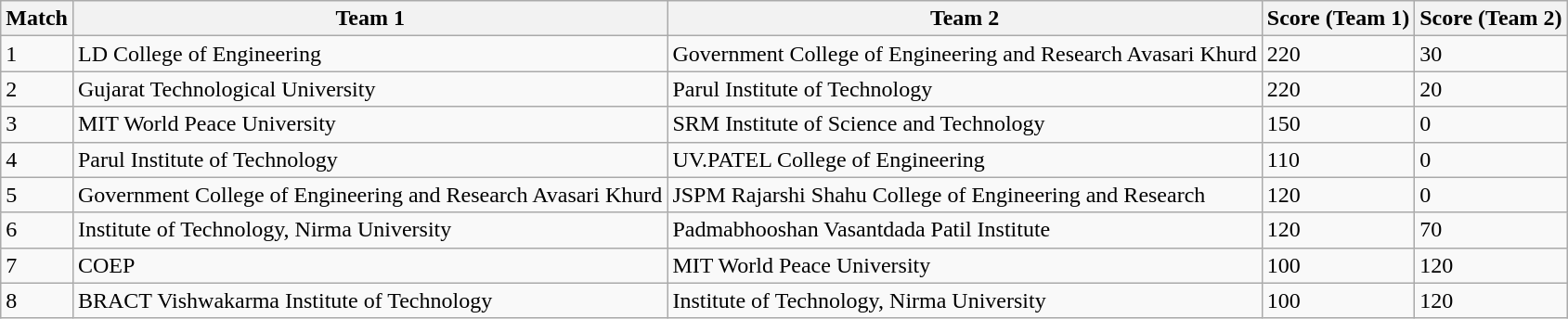<table class="wikitable">
<tr>
<th>Match</th>
<th>Team 1</th>
<th>Team 2</th>
<th>Score (Team 1)</th>
<th>Score (Team 2)</th>
</tr>
<tr>
<td>1</td>
<td>LD College of Engineering</td>
<td>Government College of Engineering and Research Avasari Khurd</td>
<td>220</td>
<td>30</td>
</tr>
<tr>
<td>2</td>
<td>Gujarat Technological University</td>
<td>Parul Institute of Technology</td>
<td>220</td>
<td>20</td>
</tr>
<tr>
<td>3</td>
<td>MIT World Peace University</td>
<td>SRM Institute of Science and Technology</td>
<td>150</td>
<td>0</td>
</tr>
<tr>
<td>4</td>
<td>Parul Institute of Technology</td>
<td>UV.PATEL College of Engineering</td>
<td>110</td>
<td>0</td>
</tr>
<tr>
<td>5</td>
<td>Government College of Engineering and Research Avasari Khurd</td>
<td>JSPM Rajarshi Shahu College of Engineering and Research</td>
<td>120</td>
<td>0</td>
</tr>
<tr>
<td>6</td>
<td>Institute of Technology, Nirma University</td>
<td>Padmabhooshan Vasantdada Patil Institute</td>
<td>120</td>
<td>70</td>
</tr>
<tr>
<td>7</td>
<td>COEP</td>
<td>MIT World Peace University</td>
<td>100</td>
<td>120</td>
</tr>
<tr>
<td>8</td>
<td>BRACT Vishwakarma Institute of Technology</td>
<td>Institute of Technology, Nirma University</td>
<td>100</td>
<td>120</td>
</tr>
</table>
